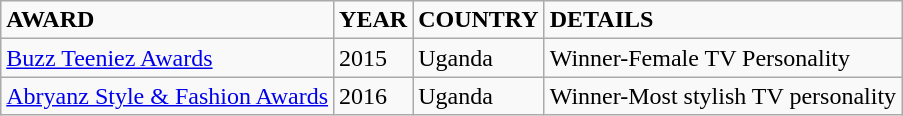<table class="wikitable">
<tr>
<td><strong>AWARD</strong></td>
<td><strong>YEAR</strong></td>
<td><strong>COUNTRY</strong></td>
<td><strong>DETAILS</strong></td>
</tr>
<tr>
<td><a href='#'>Buzz Teeniez Awards</a></td>
<td>2015</td>
<td>Uganda</td>
<td>Winner-Female TV Personality</td>
</tr>
<tr>
<td><a href='#'>Abryanz Style & Fashion Awards</a></td>
<td>2016</td>
<td>Uganda</td>
<td>Winner-Most stylish TV personality</td>
</tr>
</table>
